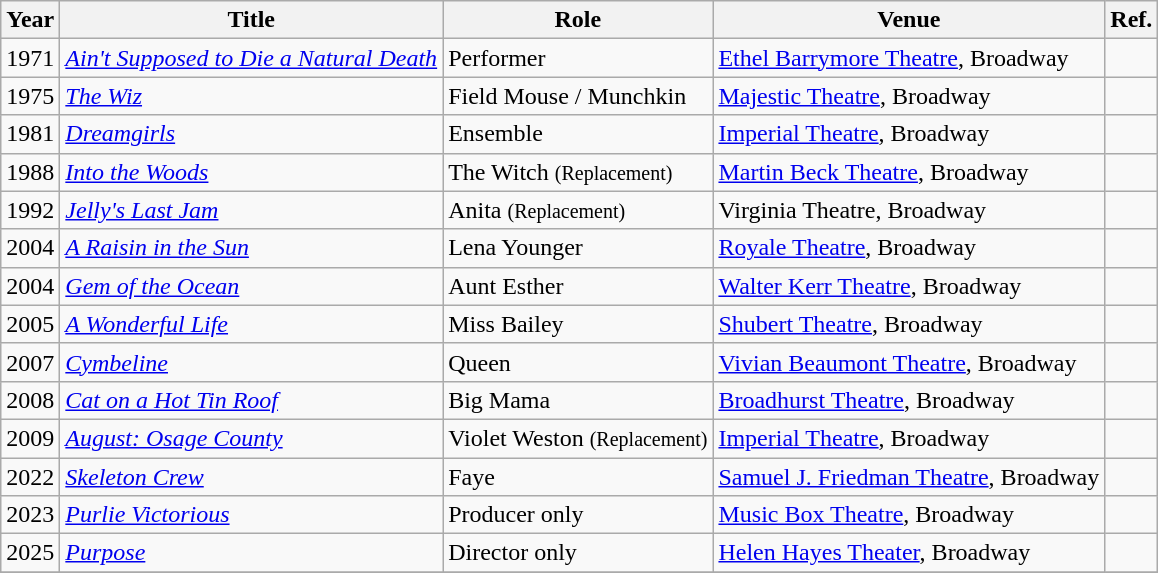<table class="wikitable unsortable">
<tr>
<th>Year</th>
<th>Title</th>
<th>Role</th>
<th>Venue</th>
<th>Ref.</th>
</tr>
<tr>
<td>1971</td>
<td><em><a href='#'>Ain't Supposed to Die a Natural Death</a></em></td>
<td>Performer</td>
<td><a href='#'>Ethel Barrymore Theatre</a>, Broadway</td>
<td></td>
</tr>
<tr>
<td>1975</td>
<td><em><a href='#'>The Wiz</a></em></td>
<td>Field Mouse / Munchkin</td>
<td><a href='#'>Majestic Theatre</a>, Broadway</td>
<td></td>
</tr>
<tr>
<td>1981</td>
<td><em><a href='#'>Dreamgirls</a></em></td>
<td>Ensemble</td>
<td><a href='#'>Imperial Theatre</a>, Broadway</td>
<td></td>
</tr>
<tr>
<td>1988</td>
<td><em><a href='#'>Into the Woods</a></em></td>
<td>The Witch <small>(Replacement)</small></td>
<td><a href='#'>Martin Beck Theatre</a>, Broadway</td>
<td></td>
</tr>
<tr>
<td>1992</td>
<td><em><a href='#'>Jelly's Last Jam</a></em></td>
<td>Anita <small>(Replacement)</small></td>
<td>Virginia Theatre, Broadway</td>
<td></td>
</tr>
<tr>
<td>2004</td>
<td><em><a href='#'>A Raisin in the Sun</a></em></td>
<td>Lena Younger</td>
<td><a href='#'>Royale Theatre</a>, Broadway</td>
<td></td>
</tr>
<tr>
<td>2004</td>
<td><em><a href='#'>Gem of the Ocean</a></em></td>
<td>Aunt Esther</td>
<td><a href='#'>Walter Kerr Theatre</a>, Broadway</td>
<td></td>
</tr>
<tr>
<td>2005</td>
<td><em><a href='#'>A Wonderful Life</a></em></td>
<td>Miss Bailey</td>
<td><a href='#'>Shubert Theatre</a>, Broadway</td>
<td></td>
</tr>
<tr>
<td>2007</td>
<td><em><a href='#'>Cymbeline</a></em></td>
<td>Queen</td>
<td><a href='#'>Vivian Beaumont Theatre</a>, Broadway</td>
<td></td>
</tr>
<tr>
<td>2008</td>
<td><em><a href='#'>Cat on a Hot Tin Roof</a></em></td>
<td>Big Mama</td>
<td><a href='#'>Broadhurst Theatre</a>, Broadway</td>
<td></td>
</tr>
<tr>
<td>2009</td>
<td><em><a href='#'>August: Osage County</a></em></td>
<td>Violet Weston <small>(Replacement)</small></td>
<td><a href='#'>Imperial Theatre</a>, Broadway</td>
<td></td>
</tr>
<tr>
<td>2022</td>
<td><em><a href='#'>Skeleton Crew</a></em></td>
<td>Faye</td>
<td><a href='#'>Samuel J. Friedman Theatre</a>, Broadway</td>
<td></td>
</tr>
<tr>
<td>2023</td>
<td><em><a href='#'>Purlie Victorious</a></em></td>
<td>Producer only</td>
<td><a href='#'>Music Box Theatre</a>, Broadway</td>
<td></td>
</tr>
<tr>
<td>2025</td>
<td><em><a href='#'>Purpose</a></em></td>
<td>Director only</td>
<td><a href='#'>Helen Hayes Theater</a>, Broadway</td>
<td></td>
</tr>
<tr>
</tr>
</table>
